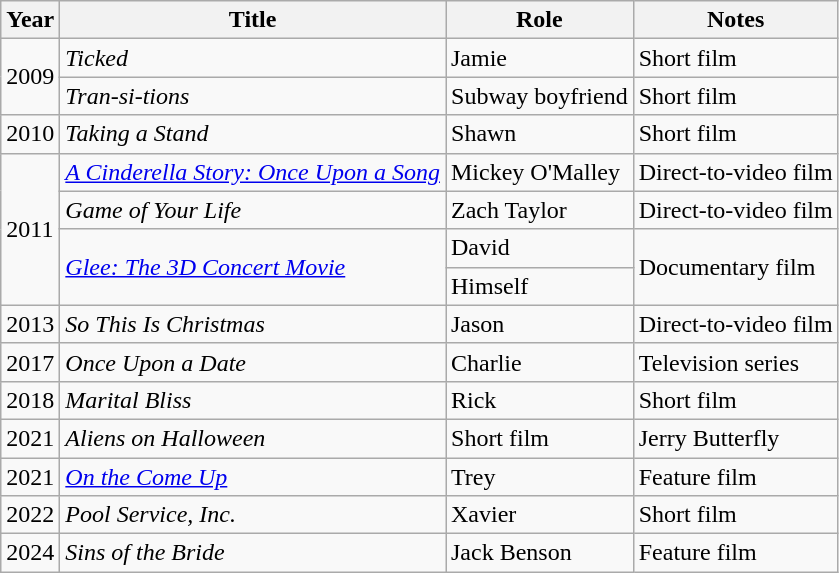<table class="wikitable plainrowheaders sortable">
<tr>
<th scope="col">Year</th>
<th scope="col">Title</th>
<th scope="col">Role</th>
<th scope="col" class="unsortable">Notes</th>
</tr>
<tr>
<td rowspan=2>2009</td>
<td><em>Ticked</em></td>
<td>Jamie</td>
<td>Short film</td>
</tr>
<tr>
<td><em>Tran-si-tions</em></td>
<td>Subway boyfriend</td>
<td>Short film</td>
</tr>
<tr>
<td>2010</td>
<td><em>Taking a Stand</em></td>
<td>Shawn</td>
<td>Short film</td>
</tr>
<tr>
<td rowspan=4>2011</td>
<td><em><a href='#'>A Cinderella Story: Once Upon a Song</a></em></td>
<td>Mickey O'Malley</td>
<td>Direct-to-video film</td>
</tr>
<tr>
<td><em>Game of Your Life</em></td>
<td>Zach Taylor</td>
<td>Direct-to-video film</td>
</tr>
<tr>
<td rowspan=2><em><a href='#'>Glee: The 3D Concert Movie</a></em></td>
<td>David</td>
<td rowspan=2>Documentary film</td>
</tr>
<tr>
<td>Himself</td>
</tr>
<tr>
<td>2013</td>
<td><em>So This Is Christmas</em></td>
<td>Jason</td>
<td>Direct-to-video film</td>
</tr>
<tr>
<td>2017</td>
<td><em>Once Upon a Date</em></td>
<td>Charlie</td>
<td>Television series</td>
</tr>
<tr>
<td>2018</td>
<td><em>Marital Bliss</em></td>
<td>Rick</td>
<td>Short film</td>
</tr>
<tr>
<td rowpspan=2>2021</td>
<td><em>Aliens on Halloween</em></td>
<td>Short film</td>
<td>Jerry Butterfly</td>
</tr>
<tr>
<td>2021</td>
<td><em><a href='#'>On the Come Up</a></em></td>
<td>Trey</td>
<td>Feature film</td>
</tr>
<tr>
<td>2022</td>
<td><em>Pool Service, Inc.</em></td>
<td>Xavier</td>
<td>Short film</td>
</tr>
<tr>
<td>2024</td>
<td><em>Sins of the Bride</em></td>
<td>Jack Benson</td>
<td>Feature film</td>
</tr>
</table>
